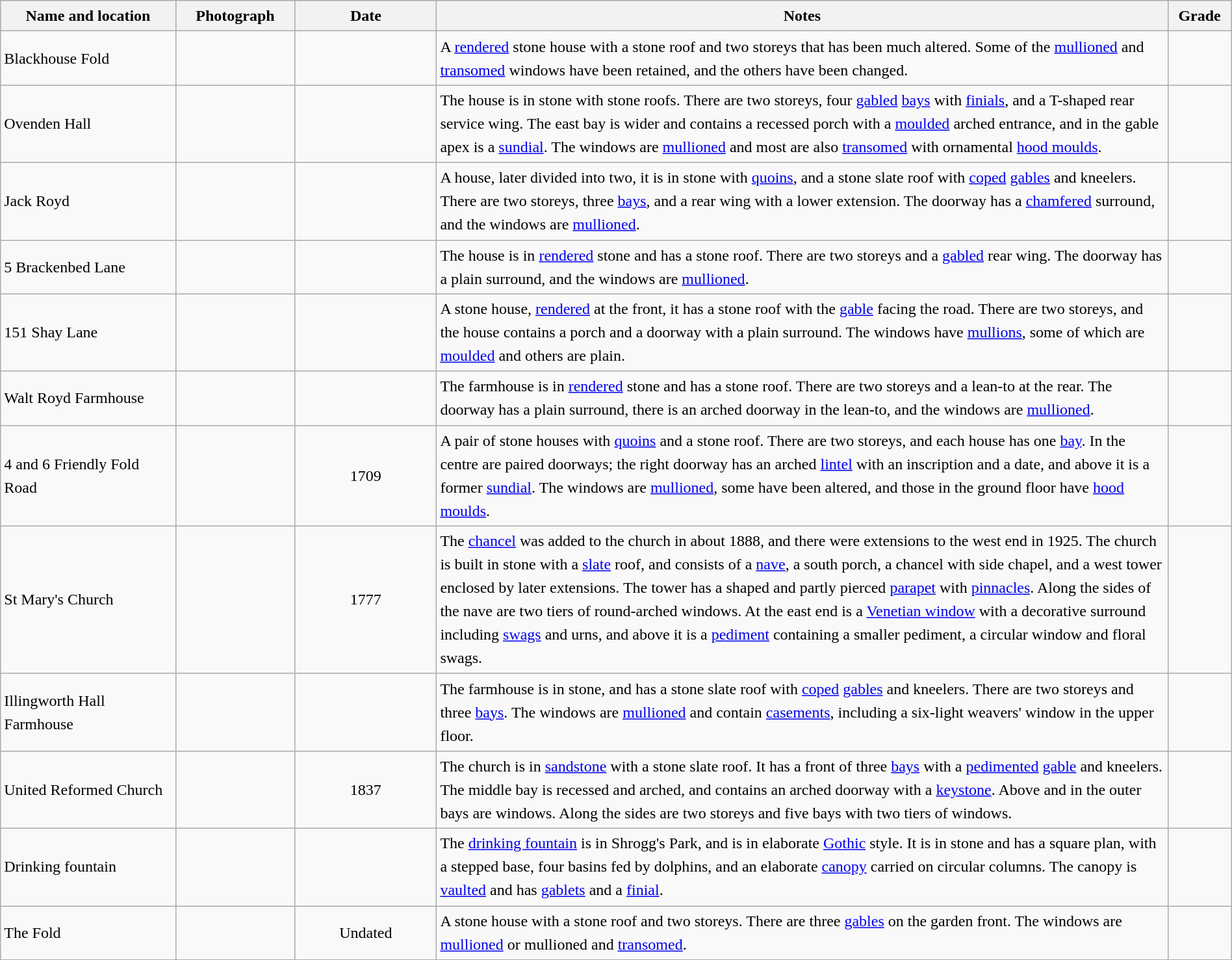<table class="wikitable sortable plainrowheaders" style="width:100%; border:0; text-align:left; line-height:150%;">
<tr>
<th scope="col"  style="width:150px">Name and location</th>
<th scope="col"  style="width:100px" class="unsortable">Photograph</th>
<th scope="col"  style="width:120px">Date</th>
<th scope="col"  style="width:650px" class="unsortable">Notes</th>
<th scope="col"  style="width:50px">Grade</th>
</tr>
<tr>
<td>Blackhouse Fold<br><small></small></td>
<td></td>
<td align="center"></td>
<td>A <a href='#'>rendered</a> stone house with a stone roof and two storeys that has been much altered.  Some of the <a href='#'>mullioned</a> and <a href='#'>transomed</a> windows have been retained, and the others have been changed.</td>
<td align="center" ></td>
</tr>
<tr>
<td>Ovenden Hall<br><small></small></td>
<td></td>
<td align="center"></td>
<td>The house is in stone with stone roofs.  There are two storeys, four <a href='#'>gabled</a> <a href='#'>bays</a> with <a href='#'>finials</a>, and a T-shaped rear service wing.  The east bay is wider and contains a recessed porch with a <a href='#'>moulded</a> arched entrance, and in the gable apex is a <a href='#'>sundial</a>. The windows are <a href='#'>mullioned</a> and most are also <a href='#'>transomed</a> with ornamental <a href='#'>hood moulds</a>.</td>
<td align="center" ></td>
</tr>
<tr>
<td>Jack Royd<br><small></small></td>
<td></td>
<td align="center"></td>
<td>A house, later divided into two, it is in stone with <a href='#'>quoins</a>, and a stone slate roof with <a href='#'>coped</a> <a href='#'>gables</a> and kneelers.  There are two storeys, three <a href='#'>bays</a>, and a rear wing with a lower extension.  The doorway has a <a href='#'>chamfered</a> surround, and the windows are <a href='#'>mullioned</a>.</td>
<td align="center" ></td>
</tr>
<tr>
<td>5 Brackenbed Lane<br><small></small></td>
<td></td>
<td align="center"></td>
<td>The house is in <a href='#'>rendered</a> stone and has a stone roof.  There are two storeys and a <a href='#'>gabled</a> rear wing.  The doorway has a plain surround, and the windows are <a href='#'>mullioned</a>.</td>
<td align="center" ></td>
</tr>
<tr>
<td>151 Shay Lane<br><small></small></td>
<td></td>
<td align="center"></td>
<td>A stone house, <a href='#'>rendered</a> at the front, it has a stone roof with the <a href='#'>gable</a> facing the road.  There are two storeys, and the house contains a porch and a doorway with a plain surround.  The windows have <a href='#'>mullions</a>, some of which are <a href='#'>moulded</a> and others are plain.</td>
<td align="center" ></td>
</tr>
<tr>
<td>Walt Royd Farmhouse<br><small></small></td>
<td></td>
<td align="center"></td>
<td>The farmhouse is in <a href='#'>rendered</a> stone and has a stone roof.  There are two storeys and a lean-to at the rear.  The doorway has a plain surround, there is an arched doorway in the lean-to, and the windows are <a href='#'>mullioned</a>.</td>
<td align="center" ></td>
</tr>
<tr>
<td>4 and 6 Friendly Fold Road<br><small></small></td>
<td></td>
<td align="center">1709</td>
<td>A pair of stone houses with <a href='#'>quoins</a> and a stone roof.  There are two storeys, and each house has one <a href='#'>bay</a>.  In the centre are paired doorways; the right doorway has an arched <a href='#'>lintel</a> with an inscription and a date, and above it is a former <a href='#'>sundial</a>.  The windows are <a href='#'>mullioned</a>, some have been altered, and those in the ground floor have <a href='#'>hood moulds</a>.</td>
<td align="center" ></td>
</tr>
<tr>
<td>St Mary's Church<br><small></small></td>
<td></td>
<td align="center">1777</td>
<td>The <a href='#'>chancel</a> was added to the church in about 1888, and there were extensions to the west end in 1925.  The church is built in stone with a <a href='#'>slate</a> roof, and consists of a <a href='#'>nave</a>, a south porch, a chancel with side chapel, and a west tower enclosed by later extensions.  The tower has a shaped and partly pierced <a href='#'>parapet</a> with <a href='#'>pinnacles</a>.  Along the sides of the nave are two tiers of round-arched windows.  At the east end is a <a href='#'>Venetian window</a> with a decorative surround including <a href='#'>swags</a> and urns, and above it is a <a href='#'>pediment</a> containing a smaller pediment, a circular window and floral swags.</td>
<td align="center" ></td>
</tr>
<tr>
<td>Illingworth Hall Farmhouse<br><small></small></td>
<td></td>
<td align="center"></td>
<td>The farmhouse is in stone, and has a stone slate roof with <a href='#'>coped</a> <a href='#'>gables</a> and kneelers.  There are two storeys and three <a href='#'>bays</a>.  The windows are <a href='#'>mullioned</a> and contain <a href='#'>casements</a>, including a six-light weavers' window in the upper floor.</td>
<td align="center" ></td>
</tr>
<tr>
<td>United Reformed Church<br><small></small></td>
<td></td>
<td align="center">1837</td>
<td>The church is in <a href='#'>sandstone</a> with a stone slate roof.  It has a front of three <a href='#'>bays</a> with a <a href='#'>pedimented</a> <a href='#'>gable</a> and kneelers.  The middle bay is recessed and arched, and contains an arched doorway with a <a href='#'>keystone</a>.  Above and in the outer bays are windows.  Along the sides are two storeys and five bays with two tiers of windows.</td>
<td align="center" ></td>
</tr>
<tr>
<td>Drinking fountain<br><small></small></td>
<td></td>
<td align="center"></td>
<td>The <a href='#'>drinking fountain</a> is in Shrogg's Park, and is in elaborate <a href='#'>Gothic</a> style.  It is in stone and has a square plan, with a stepped base, four basins fed by dolphins, and an elaborate <a href='#'>canopy</a> carried on circular columns.  The canopy is <a href='#'>vaulted</a> and has <a href='#'>gablets</a> and a <a href='#'>finial</a>.</td>
<td align="center" ></td>
</tr>
<tr>
<td>The Fold<br><small></small></td>
<td></td>
<td align="center">Undated</td>
<td>A stone house with a stone roof and two storeys.  There are three <a href='#'>gables</a> on the garden front.  The windows are <a href='#'>mullioned</a> or mullioned and <a href='#'>transomed</a>.</td>
<td align="center" ></td>
</tr>
<tr>
</tr>
</table>
